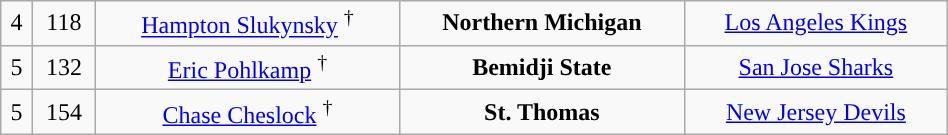<table class="wikitable sortable" width="50%">
<tr align="center" bgcolor="">
<td>4</td>
<td>118</td>
<td><a href='#'>Hampton Slukynsky</a> <sup>†</sup></td>
<td><strong>Northern Michigan</strong></td>
<td><a href='#'>Los Angeles Kings</a></td>
</tr>
<tr align="center" bgcolor="">
<td>5</td>
<td>132</td>
<td><a href='#'>Eric Pohlkamp</a> <sup>†</sup></td>
<td><strong>Bemidji State</strong></td>
<td><a href='#'>San Jose Sharks</a></td>
</tr>
<tr align="center" bgcolor="">
<td>5</td>
<td>154</td>
<td><a href='#'>Chase Cheslock</a> <sup>†</sup></td>
<td><strong>St. Thomas</strong></td>
<td><a href='#'>New Jersey Devils</a></td>
</tr>
</table>
